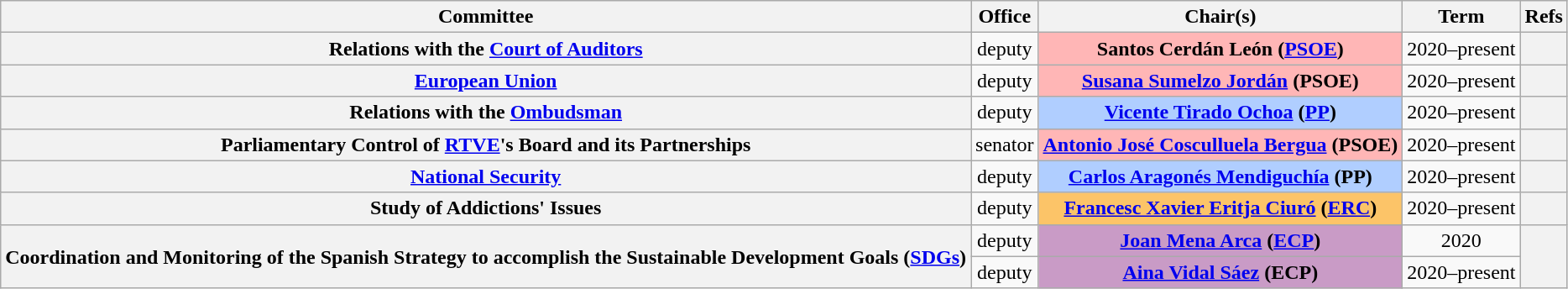<table class="wikitable">
<tr>
<th>Committee</th>
<th>Office</th>
<th>Chair(s)</th>
<th>Term</th>
<th>Refs</th>
</tr>
<tr>
<th>Relations with the <a href='#'>Court of Auditors</a></th>
<td style="text-align:center;">deputy</td>
<th style="background: #FFB6B6;">Santos Cerdán León (<a href='#'>PSOE</a>)</th>
<td style="text-align:center;">2020–present</td>
<th></th>
</tr>
<tr>
<th><a href='#'>European Union</a></th>
<td style="text-align:center;">deputy</td>
<th style="background: #FFB6B6;"><a href='#'>Susana Sumelzo Jordán</a> (PSOE)</th>
<td style="text-align:center;">2020–present</td>
<th></th>
</tr>
<tr>
<th>Relations with the <a href='#'>Ombudsman</a></th>
<td style="text-align:center;">deputy</td>
<th style="background: #B0CEFF;"><a href='#'>Vicente Tirado Ochoa</a> (<a href='#'>PP</a>)</th>
<td style="text-align:center;">2020–present</td>
<th></th>
</tr>
<tr>
<th>Parliamentary Control of <a href='#'>RTVE</a>'s Board and its Partnerships</th>
<td style="text-align:center;">senator</td>
<th style="background: #FFB6B6;"><a href='#'>Antonio José Cosculluela Bergua</a> (PSOE)</th>
<td style="text-align:center;">2020–present</td>
<th></th>
</tr>
<tr>
<th><a href='#'>National Security</a></th>
<td style="text-align:center;">deputy</td>
<th style="background: #B0CEFF;"><a href='#'>Carlos Aragonés Mendiguchía</a> (PP)</th>
<td style="text-align:center;">2020–present</td>
<th></th>
</tr>
<tr>
<th>Study of Addictions' Issues</th>
<td style="text-align:center;">deputy</td>
<th style="background: #FCC468;"><a href='#'>Francesc Xavier Eritja Ciuró</a> (<a href='#'>ERC</a>)</th>
<td style="text-align:center;">2020–present</td>
<th></th>
</tr>
<tr>
<th rowspan="2">Coordination and Monitoring of the Spanish Strategy to accomplish the Sustainable Development Goals (<strong><a href='#'>SDGs</a>)</strong></th>
<td style="text-align:center;">deputy</td>
<th style="background: #C99BC6;"><a href='#'>Joan Mena Arca</a> (<a href='#'>ECP</a>)</th>
<td style="text-align:center;">2020</td>
<th rowspan="2"></th>
</tr>
<tr>
<td style="text-align:center;">deputy</td>
<th style="background: #C99BC6;"><a href='#'>Aina Vidal Sáez</a> (ECP)</th>
<td style="text-align:center;">2020–present</td>
</tr>
</table>
